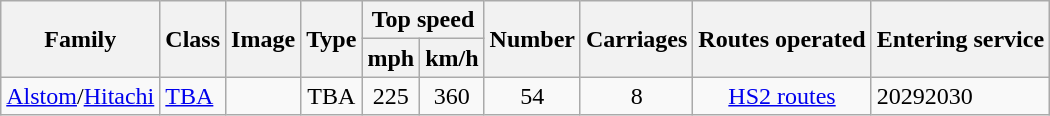<table class="wikitable">
<tr>
<th rowspan="2">Family</th>
<th rowspan="2">Class</th>
<th rowspan="2">Image</th>
<th rowspan="2">Type</th>
<th colspan="2">Top speed</th>
<th rowspan="2">Number</th>
<th rowspan="2">Carriages</th>
<th rowspan="2">Routes operated</th>
<th rowspan="2">Entering service</th>
</tr>
<tr>
<th>mph</th>
<th>km/h</th>
</tr>
<tr>
<td><a href='#'>Alstom</a>/<a href='#'>Hitachi</a></td>
<td><a href='#'>TBA</a></td>
<td></td>
<td rowspan="1" align="center">TBA</td>
<td rowspan="1" align="center">225</td>
<td rowspan="1" align="center">360</td>
<td rowspan="1" align="center">54</td>
<td rowspan="1" align="center">8</td>
<td style="text-align: center;"><a href='#'>HS2 routes</a></td>
<td>20292030</td>
</tr>
</table>
